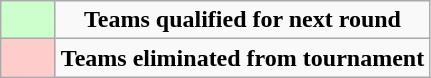<table class="wikitable" style="text-align: center;">
<tr>
<td bgcolor=#CCFFCC style="width: 20px;"></td>
<td><strong>Teams qualified for next round</strong></td>
</tr>
<tr>
<td bgcolor=#FFCCCC style="width: 29px;"></td>
<td><strong>Teams eliminated from tournament</strong></td>
</tr>
</table>
